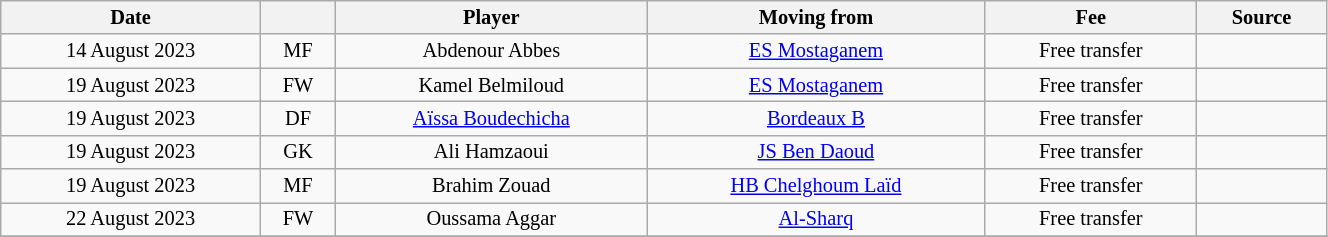<table class="wikitable sortable" style="width:70%; text-align:center; font-size:85%; text-align:centre;">
<tr>
<th>Date</th>
<th></th>
<th>Player</th>
<th>Moving from</th>
<th>Fee</th>
<th>Source</th>
</tr>
<tr>
<td>14 August 2023</td>
<td>MF</td>
<td> Abdenour Abbes</td>
<td><a href='#'>ES Mostaganem</a></td>
<td>Free transfer</td>
<td></td>
</tr>
<tr>
<td>19 August 2023</td>
<td>FW</td>
<td> Kamel Belmiloud</td>
<td><a href='#'>ES Mostaganem</a></td>
<td>Free transfer</td>
<td></td>
</tr>
<tr>
<td>19 August 2023</td>
<td>DF</td>
<td> <a href='#'>Aïssa Boudechicha</a></td>
<td> <a href='#'>Bordeaux B</a></td>
<td>Free transfer</td>
<td></td>
</tr>
<tr>
<td>19 August 2023</td>
<td>GK</td>
<td> Ali Hamzaoui</td>
<td><a href='#'>JS Ben Daoud</a></td>
<td>Free transfer</td>
<td></td>
</tr>
<tr>
<td>19 August 2023</td>
<td>MF</td>
<td> Brahim Zouad</td>
<td><a href='#'>HB Chelghoum Laïd</a></td>
<td>Free transfer</td>
<td></td>
</tr>
<tr>
<td>22 August 2023</td>
<td>FW</td>
<td> Oussama Aggar</td>
<td> <a href='#'>Al-Sharq</a></td>
<td>Free transfer</td>
<td></td>
</tr>
<tr>
</tr>
</table>
